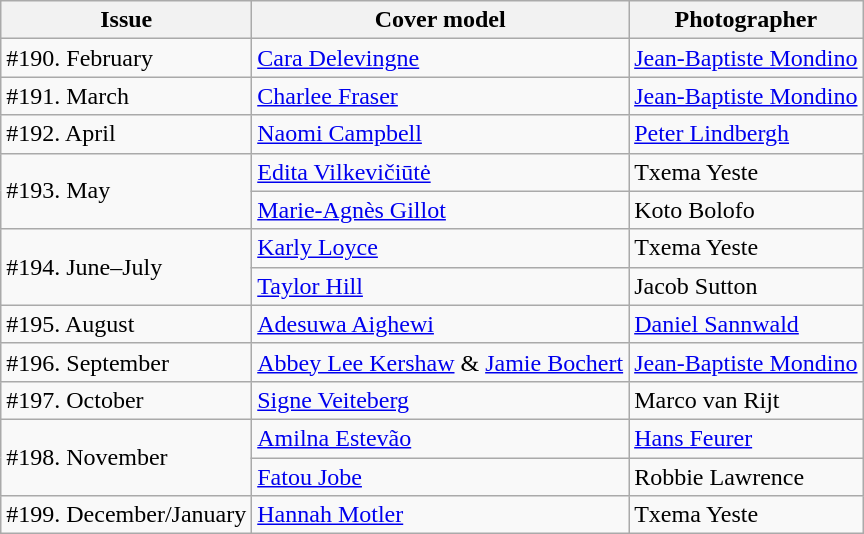<table class="sortable wikitable">
<tr>
<th>Issue</th>
<th>Cover model</th>
<th>Photographer</th>
</tr>
<tr>
<td>#190. February</td>
<td><a href='#'>Cara Delevingne</a></td>
<td><a href='#'>Jean-Baptiste Mondino</a></td>
</tr>
<tr>
<td>#191. March</td>
<td><a href='#'>Charlee Fraser</a></td>
<td><a href='#'>Jean-Baptiste Mondino</a></td>
</tr>
<tr>
<td>#192. April</td>
<td><a href='#'>Naomi Campbell</a></td>
<td><a href='#'>Peter Lindbergh</a></td>
</tr>
<tr>
<td rowspan=2>#193. May</td>
<td><a href='#'>Edita Vilkevičiūtė</a></td>
<td>Txema Yeste</td>
</tr>
<tr>
<td><a href='#'>Marie-Agnès Gillot</a></td>
<td>Koto Bolofo</td>
</tr>
<tr>
<td rowspan=2>#194. June–July</td>
<td><a href='#'>Karly Loyce</a></td>
<td>Txema Yeste</td>
</tr>
<tr>
<td><a href='#'>Taylor Hill</a></td>
<td>Jacob Sutton</td>
</tr>
<tr>
<td>#195. August</td>
<td><a href='#'>Adesuwa Aighewi</a></td>
<td><a href='#'>Daniel Sannwald</a></td>
</tr>
<tr>
<td>#196. September</td>
<td><a href='#'>Abbey Lee Kershaw</a> & <a href='#'>Jamie Bochert</a></td>
<td><a href='#'>Jean-Baptiste Mondino</a></td>
</tr>
<tr>
<td>#197. October</td>
<td><a href='#'>Signe Veiteberg</a></td>
<td>Marco van Rijt</td>
</tr>
<tr>
<td rowspan=2>#198. November</td>
<td><a href='#'>Amilna Estevão</a></td>
<td><a href='#'>Hans Feurer</a></td>
</tr>
<tr>
<td><a href='#'>Fatou Jobe</a></td>
<td>Robbie Lawrence</td>
</tr>
<tr>
<td>#199. December/January</td>
<td><a href='#'>Hannah Motler</a></td>
<td>Txema Yeste</td>
</tr>
</table>
